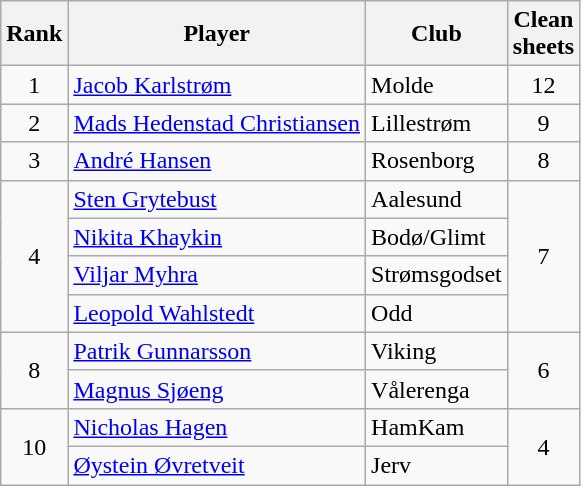<table class="wikitable" style="text-align:center">
<tr>
<th>Rank</th>
<th>Player</th>
<th>Club</th>
<th>Clean<br>sheets</th>
</tr>
<tr>
<td rowspan="1">1</td>
<td align="left"> <a href='#'>Jacob Karlstrøm</a></td>
<td align="left">Molde</td>
<td rowspan="1">12</td>
</tr>
<tr>
<td rowspan="1">2</td>
<td align="left"> <a href='#'>Mads Hedenstad Christiansen</a></td>
<td align="left">Lillestrøm</td>
<td rowspan="1">9</td>
</tr>
<tr>
<td rowspan="1">3</td>
<td align="left"> <a href='#'>André Hansen</a></td>
<td align="left">Rosenborg</td>
<td rowspan="1">8</td>
</tr>
<tr>
<td rowspan="4">4</td>
<td align="left"> <a href='#'>Sten Grytebust</a></td>
<td align="left">Aalesund</td>
<td rowspan="4">7</td>
</tr>
<tr>
<td align="left"> <a href='#'>Nikita Khaykin</a></td>
<td align="left">Bodø/Glimt</td>
</tr>
<tr>
<td align="left"> <a href='#'>Viljar Myhra</a></td>
<td align="left">Strømsgodset</td>
</tr>
<tr>
<td align="left"> <a href='#'>Leopold Wahlstedt</a></td>
<td align="left">Odd</td>
</tr>
<tr>
<td rowspan="2">8</td>
<td align="left"> <a href='#'>Patrik Gunnarsson</a></td>
<td align="left">Viking</td>
<td rowspan="2">6</td>
</tr>
<tr>
<td align="left"> <a href='#'>Magnus Sjøeng</a></td>
<td align="left">Vålerenga</td>
</tr>
<tr>
<td rowspan="2">10</td>
<td align="left"> <a href='#'>Nicholas Hagen</a></td>
<td align="left">HamKam</td>
<td rowspan="2">4</td>
</tr>
<tr>
<td align="left"> <a href='#'>Øystein Øvretveit</a></td>
<td align="left">Jerv</td>
</tr>
</table>
